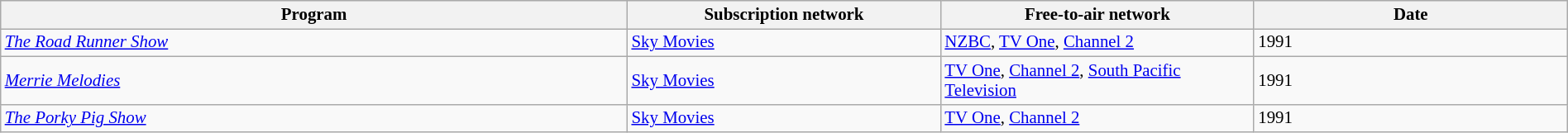<table class="wikitable sortable" width="100%" style="font-size:87%;">
<tr bgcolor="#efefef">
<th width=40%>Program</th>
<th width=20%>Subscription network</th>
<th width=20%>Free-to-air network</th>
<th width=20%>Date</th>
</tr>
<tr>
<td> <em><a href='#'>The Road Runner Show</a></em></td>
<td><a href='#'>Sky Movies</a></td>
<td><a href='#'>NZBC</a>, <a href='#'>TV One</a>, <a href='#'>Channel 2</a></td>
<td>1991</td>
</tr>
<tr>
<td> <em><a href='#'>Merrie Melodies</a></em></td>
<td><a href='#'>Sky Movies</a></td>
<td><a href='#'>TV One</a>, <a href='#'>Channel 2</a>, <a href='#'>South Pacific Television</a></td>
<td>1991</td>
</tr>
<tr>
<td> <em><a href='#'>The Porky Pig Show</a></em></td>
<td><a href='#'>Sky Movies</a></td>
<td><a href='#'>TV One</a>, <a href='#'>Channel 2</a></td>
<td>1991</td>
</tr>
</table>
